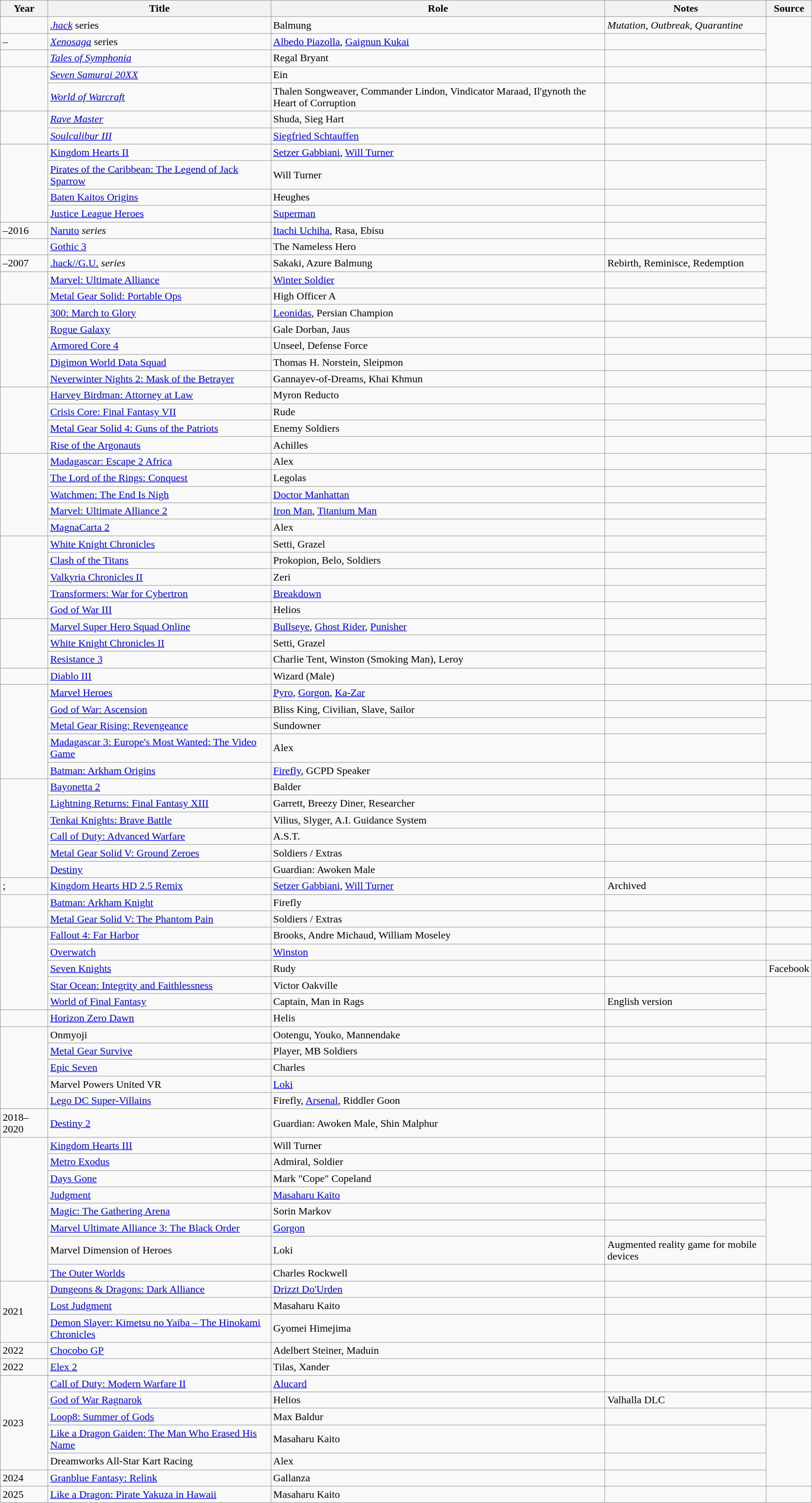<table class="wikitable sortable plainrowheaders">
<tr>
<th>Year</th>
<th>Title</th>
<th>Role</th>
<th class="unsortable">Notes</th>
<th class="unsortable">Source</th>
</tr>
<tr>
<td></td>
<td><em><a href='#'>.hack</a></em> series</td>
<td>Balmung</td>
<td><em>Mutation</em>, <em>Outbreak</em>, <em>Quarantine</em></td>
<td rowspan="3"></td>
</tr>
<tr>
<td>–</td>
<td><em><a href='#'>Xenosaga</a></em> series</td>
<td><a href='#'>Albedo Piazolla</a>, <a href='#'>Gaignun Kukai</a></td>
<td></td>
</tr>
<tr>
<td></td>
<td><em><a href='#'>Tales of Symphonia</a></em></td>
<td>Regal Bryant</td>
<td></td>
</tr>
<tr>
<td rowspan="2"></td>
<td><em><a href='#'>Seven Samurai 20XX</a></em></td>
<td>Ein</td>
<td></td>
<td></td>
</tr>
<tr>
<td><em><a href='#'>World of Warcraft</a></em></td>
<td>Thalen Songweaver, Commander Lindon, Vindicator Maraad, Il'gynoth the Heart of Corruption</td>
<td></td>
<td> </td>
</tr>
<tr>
<td rowspan="2"></td>
<td><em><a href='#'>Rave Master</a></em></td>
<td>Shuda, Sieg Hart</td>
<td></td>
<td></td>
</tr>
<tr>
<td><em><a href='#'>Soulcalibur III</a></em></td>
<td><a href='#'>Siegfried Schtauffen</a><em></td>
<td></td>
<td></td>
</tr>
<tr>
<td rowspan="4"></td>
<td></em><a href='#'>Kingdom Hearts II</a><em></td>
<td><a href='#'>Setzer Gabbiani</a>, <a href='#'>Will Turner</a></td>
<td></td>
<td rowspan="11"></td>
</tr>
<tr>
<td></em><a href='#'>Pirates of the Caribbean: The Legend of Jack Sparrow</a><em></td>
<td>Will Turner</td>
<td></td>
</tr>
<tr>
<td></em><a href='#'>Baten Kaitos Origins</a><em></td>
<td>Heughes</td>
<td></td>
</tr>
<tr>
<td></em><a href='#'>Justice League Heroes</a><em></td>
<td><a href='#'>Superman</a></td>
<td></td>
</tr>
<tr>
<td>–2016</td>
<td></em><a href='#'>Naruto</a><em> series</td>
<td><a href='#'>Itachi Uchiha</a>, Rasa, Ebisu</td>
<td></td>
</tr>
<tr>
<td></td>
<td></em><a href='#'>Gothic 3</a><em></td>
<td>The Nameless Hero</td>
<td></td>
</tr>
<tr>
<td>–2007</td>
<td></em><a href='#'>.hack//G.U.</a><em> series</td>
<td>Sakaki, Azure Balmung</td>
<td></em>Rebirth<em>, </em>Reminisce<em>, </em>Redemption<em></td>
</tr>
<tr>
<td rowspan="2"></td>
<td></em><a href='#'>Marvel: Ultimate Alliance</a><em></td>
<td><a href='#'>Winter Soldier</a></td>
<td></td>
</tr>
<tr>
<td></em><a href='#'>Metal Gear Solid: Portable Ops</a><em></td>
<td>High Officer A</td>
<td></td>
</tr>
<tr>
<td rowspan="5"></td>
<td></em><a href='#'>300: March to Glory</a><em></td>
<td><a href='#'>Leonidas</a>, Persian Champion</td>
<td></td>
</tr>
<tr>
<td></em><a href='#'>Rogue Galaxy</a><em></td>
<td>Gale Dorban, Jaus</td>
<td></td>
</tr>
<tr>
<td></em><a href='#'>Armored Core 4</a><em></td>
<td>Unseel, Defense Force</td>
<td></td>
<td></td>
</tr>
<tr>
<td></em><a href='#'>Digimon World Data Squad</a><em></td>
<td>Thomas H. Norstein, Sleipmon</td>
<td></td>
<td></td>
</tr>
<tr>
<td></em><a href='#'>Neverwinter Nights 2: Mask of the Betrayer</a><em></td>
<td>Gannayev-of-Dreams, Khai Khmun</td>
<td></td>
<td></td>
</tr>
<tr>
<td rowspan="4"></td>
<td></em><a href='#'>Harvey Birdman: Attorney at Law</a><em></td>
<td>Myron Reducto</td>
<td></td>
<td rowspan="3"></td>
</tr>
<tr>
<td></em><a href='#'>Crisis Core: Final Fantasy VII</a><em></td>
<td>Rude</td>
<td></td>
</tr>
<tr>
<td></em><a href='#'>Metal Gear Solid 4: Guns of the Patriots</a><em></td>
<td>Enemy Soldiers</td>
<td></td>
</tr>
<tr>
<td></em><a href='#'>Rise of the Argonauts</a><em></td>
<td>Achilles</td>
<td></td>
<td> </td>
</tr>
<tr>
<td rowspan="5"></td>
<td></em><a href='#'>Madagascar: Escape 2 Africa</a><em></td>
<td>Alex</td>
<td></td>
<td rowspan="14"></td>
</tr>
<tr>
<td></em><a href='#'>The Lord of the Rings: Conquest</a><em></td>
<td>Legolas</td>
<td></td>
</tr>
<tr>
<td></em><a href='#'>Watchmen: The End Is Nigh</a><em></td>
<td><a href='#'>Doctor Manhattan</a></td>
<td></td>
</tr>
<tr>
<td></em><a href='#'>Marvel: Ultimate Alliance 2</a><em></td>
<td><a href='#'>Iron Man</a>, <a href='#'>Titanium Man</a></td>
<td></td>
</tr>
<tr>
<td></em><a href='#'>MagnaCarta 2</a><em></td>
<td>Alex</td>
<td></td>
</tr>
<tr>
<td rowspan="5"></td>
<td></em><a href='#'>White Knight Chronicles</a><em></td>
<td>Setti, Grazel</td>
<td></td>
</tr>
<tr>
<td></em><a href='#'>Clash of the Titans</a><em></td>
<td>Prokopion, Belo, Soldiers</td>
<td></td>
</tr>
<tr>
<td></em><a href='#'>Valkyria Chronicles II</a><em></td>
<td>Zeri</td>
<td></td>
</tr>
<tr>
<td></em><a href='#'>Transformers: War for Cybertron</a><em></td>
<td><a href='#'>Breakdown</a></td>
<td></td>
</tr>
<tr>
<td></em><a href='#'>God of War III</a><em></td>
<td>Helios</td>
<td></td>
</tr>
<tr>
<td rowspan="3"></td>
<td></em><a href='#'>Marvel Super Hero Squad Online</a><em></td>
<td><a href='#'>Bullseye</a>, <a href='#'>Ghost Rider</a>, <a href='#'>Punisher</a></td>
<td></td>
</tr>
<tr>
<td></em><a href='#'>White Knight Chronicles II</a><em></td>
<td>Setti, Grazel</td>
<td></td>
</tr>
<tr>
<td></em><a href='#'>Resistance 3</a><em></td>
<td>Charlie Tent, Winston (Smoking Man), Leroy</td>
<td></td>
</tr>
<tr>
<td></td>
<td></em><a href='#'>Diablo III</a><em></td>
<td>Wizard (Male)</td>
<td></td>
</tr>
<tr>
<td rowspan="5"></td>
<td></em><a href='#'>Marvel Heroes</a><em></td>
<td><a href='#'>Pyro</a>, <a href='#'>Gorgon</a>, <a href='#'>Ka-Zar</a></td>
<td></td>
<td></td>
</tr>
<tr>
<td></em><a href='#'>God of War: Ascension</a><em></td>
<td>Bliss King, Civilian, Slave, Sailor</td>
<td></td>
<td rowspan="3"></td>
</tr>
<tr>
<td></em><a href='#'>Metal Gear Rising: Revengeance</a><em></td>
<td>Sundowner</td>
<td></td>
</tr>
<tr>
<td></em><a href='#'>Madagascar 3: Europe's Most Wanted: The Video Game</a><em></td>
<td>Alex</td>
<td></td>
</tr>
<tr>
<td></em><a href='#'>Batman: Arkham Origins</a><em></td>
<td><a href='#'>Firefly</a>, GCPD Speaker</td>
<td></td>
<td></td>
</tr>
<tr>
<td rowspan="6"></td>
<td></em><a href='#'>Bayonetta 2</a><em></td>
<td>Balder</td>
<td></td>
<td></td>
</tr>
<tr>
<td></em><a href='#'>Lightning Returns: Final Fantasy XIII</a><em></td>
<td>Garrett, Breezy Diner, Researcher</td>
<td></td>
<td></td>
</tr>
<tr>
<td></em><a href='#'>Tenkai Knights: Brave Battle</a><em></td>
<td>Vilius, Slyger, A.I. Guidance System</td>
<td></td>
<td></td>
</tr>
<tr>
<td></em><a href='#'>Call of Duty: Advanced Warfare</a><em></td>
<td>A.S.T.</td>
<td></td>
<td> </td>
</tr>
<tr>
<td></em><a href='#'>Metal Gear Solid V: Ground Zeroes</a><em></td>
<td>Soldiers / Extras</td>
<td></td>
<td></td>
</tr>
<tr>
<td></em><a href='#'>Destiny</a><em></td>
<td>Guardian: Awoken Male</td>
<td></td>
<td></td>
</tr>
<tr>
<td>;<br></td>
<td></em><a href='#'>Kingdom Hearts HD 2.5 Remix</a><em></td>
<td><a href='#'>Setzer Gabbiani</a>, <a href='#'>Will Turner</a></td>
<td>Archived</td>
<td></td>
</tr>
<tr>
<td rowspan="2"></td>
<td></em><a href='#'>Batman: Arkham Knight</a><em></td>
<td>Firefly</td>
<td></td>
<td></td>
</tr>
<tr>
<td></em><a href='#'>Metal Gear Solid V: The Phantom Pain</a><em></td>
<td>Soldiers / Extras</td>
<td></td>
<td></td>
</tr>
<tr>
<td rowspan="5"></td>
<td></em><a href='#'>Fallout 4: Far Harbor</a><em></td>
<td>Brooks, Andre Michaud, William Moseley</td>
<td></td>
<td></td>
</tr>
<tr>
<td></em><a href='#'>Overwatch</a><em></td>
<td><a href='#'>Winston</a></td>
<td></td>
<td></td>
</tr>
<tr>
<td></em><a href='#'>Seven Knights</a><em></td>
<td>Rudy</td>
<td></td>
<td>Facebook</td>
</tr>
<tr>
<td></em><a href='#'>Star Ocean: Integrity and Faithlessness</a><em></td>
<td>Victor Oakville</td>
<td></td>
<td rowspan="3"></td>
</tr>
<tr>
<td></em><a href='#'>World of Final Fantasy</a><em></td>
<td>Captain, Man in Rags</td>
<td>English version</td>
</tr>
<tr>
<td></td>
<td></em><a href='#'>Horizon Zero Dawn</a><em></td>
<td>Helis</td>
<td></td>
</tr>
<tr>
<td rowspan="5"></td>
<td></em>Onmyoji<em></td>
<td>Ootengu, Youko, Mannendake</td>
<td></td>
<td></td>
</tr>
<tr>
<td></em><a href='#'>Metal Gear Survive</a><em></td>
<td>Player, MB Soldiers</td>
<td></td>
<td rowspan="3"></td>
</tr>
<tr>
<td></em><a href='#'>Epic Seven</a><em></td>
<td>Charles</td>
<td></td>
</tr>
<tr>
<td></em>Marvel Powers United VR<em></td>
<td><a href='#'>Loki</a></td>
<td></td>
</tr>
<tr>
<td></em><a href='#'>Lego DC Super-Villains</a><em></td>
<td>Firefly, <a href='#'>Arsenal</a>, Riddler Goon</td>
<td></td>
<td></td>
</tr>
<tr>
<td>2018–2020</td>
<td></em><a href='#'>Destiny 2</a><em></td>
<td>Guardian: Awoken Male, Shin Malphur</td>
<td></td>
<td></td>
</tr>
<tr>
<td rowspan="8"></td>
<td></em><a href='#'>Kingdom Hearts III</a><em></td>
<td>Will Turner</td>
<td></td>
<td></td>
</tr>
<tr>
<td></em><a href='#'>Metro Exodus</a><em></td>
<td>Admiral, Soldier</td>
<td></td>
<td> </td>
</tr>
<tr>
<td></em><a href='#'>Days Gone</a><em></td>
<td>Mark "Cope" Copeland</td>
<td></td>
<td> </td>
</tr>
<tr>
<td></em><a href='#'>Judgment</a><em></td>
<td><a href='#'>Masaharu Kaito</a></td>
<td></td>
<td rowspan="4"></td>
</tr>
<tr>
<td></em><a href='#'>Magic: The Gathering Arena</a><em></td>
<td>Sorin Markov</td>
<td></td>
</tr>
<tr>
<td></em><a href='#'>Marvel Ultimate Alliance 3: The Black Order</a><em></td>
<td><a href='#'>Gorgon</a></td>
<td></td>
</tr>
<tr>
<td></em>Marvel Dimension of Heroes<em></td>
<td>Loki</td>
<td>Augmented reality game for mobile devices</td>
</tr>
<tr>
<td></em><a href='#'>The Outer Worlds</a><em></td>
<td>Charles Rockwell</td>
<td></td>
<td></td>
</tr>
<tr>
<td rowspan="3">2021</td>
<td></em><a href='#'>Dungeons & Dragons: Dark Alliance</a><em></td>
<td><a href='#'>Drizzt Do'Urden</a></td>
<td></td>
<td></td>
</tr>
<tr>
<td></em><a href='#'>Lost Judgment</a><em></td>
<td>Masaharu Kaito</td>
<td></td>
<td></td>
</tr>
<tr>
<td></em><a href='#'>Demon Slayer: Kimetsu no Yaiba – The Hinokami Chronicles</a><em></td>
<td>Gyomei Himejima</td>
<td></td>
<td></td>
</tr>
<tr>
<td>2022</td>
<td></em><a href='#'>Chocobo GP</a><em></td>
<td>Adelbert Steiner, Maduin</td>
<td></td>
<td></td>
</tr>
<tr>
<td>2022</td>
<td></em><a href='#'>Elex 2</a><em></td>
<td>Tilas, Xander</td>
<td></td>
</tr>
<tr>
<td rowspan="5">2023</td>
<td></em><a href='#'>Call of Duty: Modern Warfare II</a><em></td>
<td><a href='#'>Alucard</a></td>
<td></td>
<td></td>
</tr>
<tr>
<td></em><a href='#'>God of War Ragnarok</a><em></td>
<td>Helios</td>
<td>Valhalla DLC</td>
<td></td>
</tr>
<tr>
<td></em><a href='#'>Loop8: Summer of Gods</a><em></td>
<td>Max Baldur</td>
<td></td>
<td rowspan="4"></td>
</tr>
<tr>
<td></em><a href='#'>Like a Dragon Gaiden: The Man Who Erased His Name</a><em></td>
<td>Masaharu Kaito</td>
<td></td>
</tr>
<tr>
<td></em>Dreamworks All-Star Kart Racing<em></td>
<td>Alex</td>
<td></td>
</tr>
<tr>
<td>2024</td>
<td></em><a href='#'>Granblue Fantasy: Relink</a><em></td>
<td>Gallanza</td>
<td></td>
</tr>
<tr>
<td>2025</td>
<td><a href='#'></em>Like a Dragon: Pirate Yakuza in Hawaii<em></a></td>
<td>Masaharu Kaito</td>
<td></td>
<td></td>
</tr>
</table>
